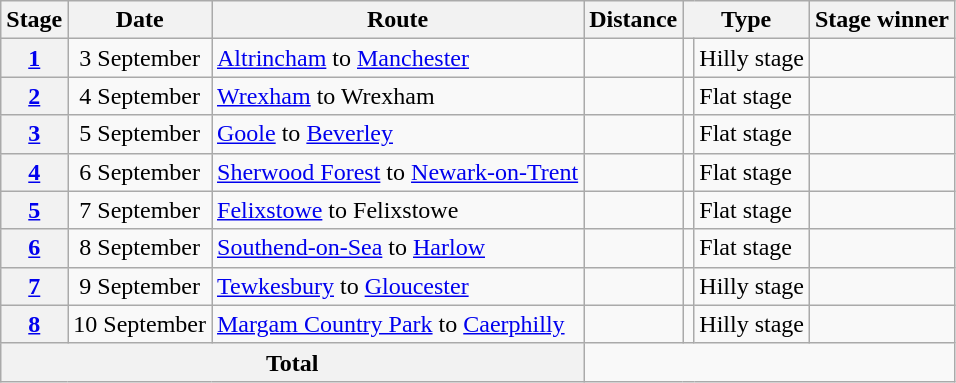<table class="wikitable">
<tr>
<th scope="col">Stage</th>
<th scope="col">Date</th>
<th scope="col">Route</th>
<th scope="col">Distance</th>
<th scope="col" colspan="2">Type</th>
<th scope="col">Stage winner</th>
</tr>
<tr>
<th scope="row" style="text-align:center;"><a href='#'>1</a></th>
<td style="text-align:center;">3 September</td>
<td><a href='#'>Altrincham</a> to <a href='#'>Manchester</a></td>
<td style="text-align:center;"></td>
<td></td>
<td>Hilly stage</td>
<td></td>
</tr>
<tr>
<th scope="row" style="text-align:center;"><a href='#'>2</a></th>
<td style="text-align:center;">4 September</td>
<td><a href='#'>Wrexham</a> to Wrexham</td>
<td style="text-align:center;"></td>
<td></td>
<td>Flat stage</td>
<td></td>
</tr>
<tr>
<th scope="row" style="text-align:center;"><a href='#'>3</a></th>
<td style="text-align:center;">5 September</td>
<td><a href='#'>Goole</a> to <a href='#'>Beverley</a></td>
<td style="text-align:center;"></td>
<td></td>
<td>Flat stage</td>
<td></td>
</tr>
<tr>
<th scope="row" style="text-align:center;"><a href='#'>4</a></th>
<td style="text-align:center;">6 September</td>
<td><a href='#'>Sherwood Forest</a> to <a href='#'>Newark-on-Trent</a></td>
<td style="text-align:center;"></td>
<td></td>
<td>Flat stage</td>
<td></td>
</tr>
<tr>
<th scope="row" style="text-align:center;"><a href='#'>5</a></th>
<td style="text-align:center;">7 September</td>
<td><a href='#'>Felixstowe</a> to Felixstowe</td>
<td style="text-align:center;"></td>
<td></td>
<td>Flat stage</td>
<td></td>
</tr>
<tr>
<th scope="row" style="text-align:center;"><a href='#'>6</a></th>
<td style="text-align:center;">8 September</td>
<td><a href='#'>Southend-on-Sea</a> to <a href='#'>Harlow</a></td>
<td style="text-align:center;"></td>
<td></td>
<td>Flat stage</td>
<td></td>
</tr>
<tr>
<th scope="row" style="text-align:center;"><a href='#'>7</a></th>
<td style="text-align:center;">9 September</td>
<td><a href='#'>Tewkesbury</a> to <a href='#'>Gloucester</a></td>
<td style="text-align:center;"></td>
<td></td>
<td>Hilly stage</td>
<td></td>
</tr>
<tr>
<th scope="row" style="text-align:center;"><a href='#'>8</a></th>
<td style="text-align:center;">10 September</td>
<td><a href='#'>Margam Country Park</a> to <a href='#'>Caerphilly</a></td>
<td style="text-align:center;"></td>
<td></td>
<td>Hilly stage</td>
<td></td>
</tr>
<tr>
<th colspan="3">Total</th>
<td colspan="4" align="center"></td>
</tr>
</table>
